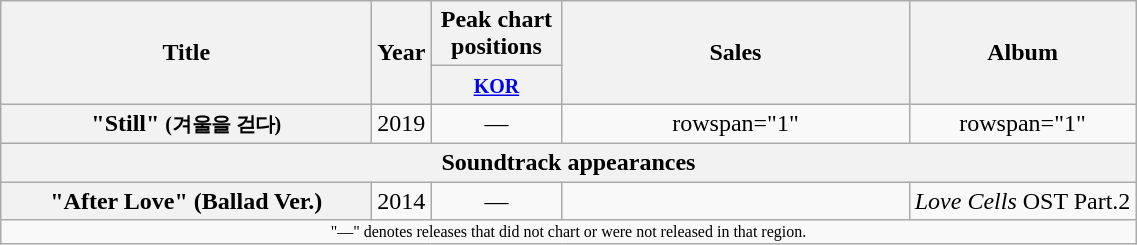<table class="wikitable plainrowheaders" style="text-align:center;" border="1">
<tr>
<th rowspan="2" scope="col" style="width:15em;">Title</th>
<th rowspan="2" scope="col">Year</th>
<th colspan="1" scope="col" style="width:5em;">Peak chart positions</th>
<th rowspan="2" scope="col" style="width:14em;">Sales</th>
<th rowspan="2" scope="col" style="width:9em;">Album</th>
</tr>
<tr>
<th><small><a href='#'>KOR</a></small><br></th>
</tr>
<tr>
<th scope="row">"Still" <small>(겨울을 걷다)</small></th>
<td>2019</td>
<td>—</td>
<td>rowspan="1" </td>
<td>rowspan="1" </td>
</tr>
<tr>
<th colspan="6">Soundtrack appearances</th>
</tr>
<tr>
<th scope="row">"After Love" (Ballad Ver.) </th>
<td>2014</td>
<td>—</td>
<td></td>
<td><em>Love Cells</em> OST Part.2</td>
</tr>
<tr>
<td colspan="5" style="font-size:8pt;">"—" denotes releases that did not chart or were not released in that region.</td>
</tr>
</table>
